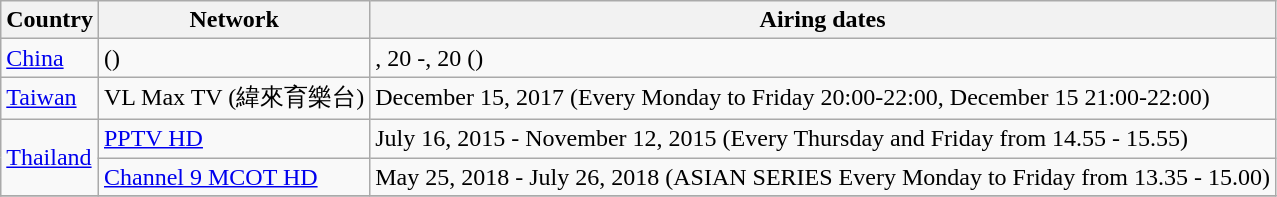<table class="wikitable">
<tr>
<th>Country</th>
<th>Network</th>
<th>Airing dates</th>
</tr>
<tr>
<td> <a href='#'>China</a></td>
<td>()</td>
<td>, 20 -, 20 ()</td>
</tr>
<tr>
<td> <a href='#'>Taiwan</a></td>
<td>VL Max TV (緯來育樂台)</td>
<td>December 15, 2017 (Every Monday to Friday 20:00-22:00, December 15 21:00-22:00)</td>
</tr>
<tr>
<td rowspan="2"> <a href='#'>Thailand</a></td>
<td><a href='#'>PPTV HD</a></td>
<td>July 16, 2015 - November 12, 2015 (Every Thursday and Friday from 14.55 - 15.55)</td>
</tr>
<tr>
<td><a href='#'>Channel 9 MCOT HD</a></td>
<td>May 25, 2018 - July 26, 2018 (ASIAN SERIES Every Monday to Friday from 13.35 - 15.00)</td>
</tr>
<tr>
</tr>
</table>
